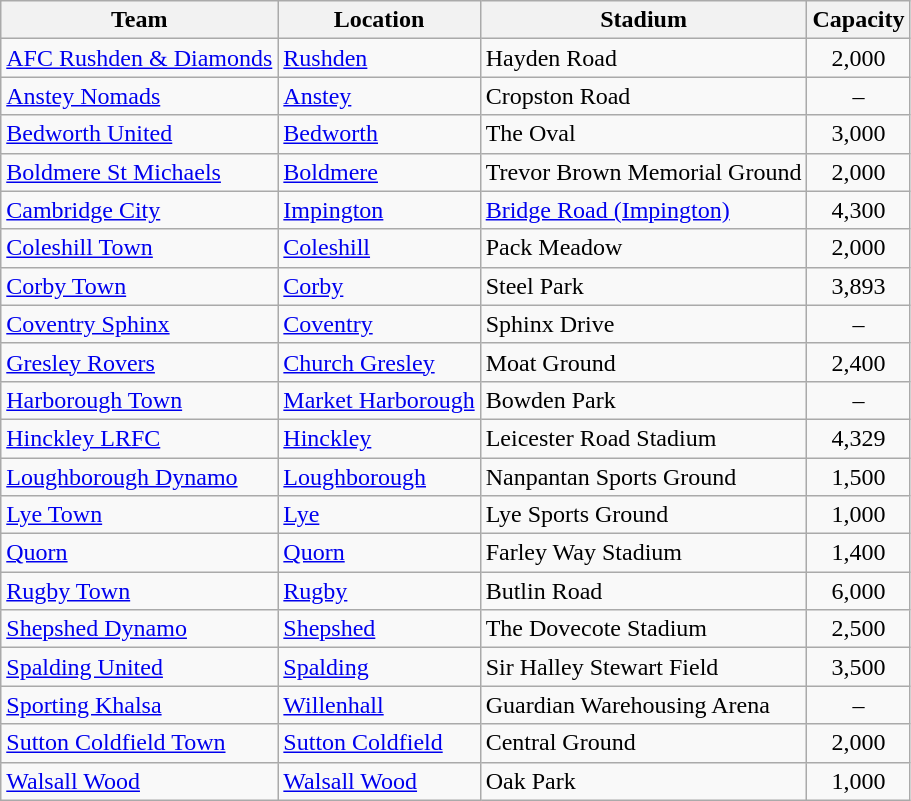<table class="wikitable sortable">
<tr>
<th>Team</th>
<th>Location</th>
<th>Stadium</th>
<th>Capacity</th>
</tr>
<tr>
<td><a href='#'>AFC Rushden & Diamonds</a></td>
<td><a href='#'>Rushden</a></td>
<td>Hayden Road</td>
<td align="center">2,000</td>
</tr>
<tr>
<td><a href='#'>Anstey Nomads</a></td>
<td><a href='#'>Anstey</a></td>
<td>Cropston Road</td>
<td align="center">–</td>
</tr>
<tr>
<td><a href='#'>Bedworth United</a></td>
<td><a href='#'>Bedworth</a></td>
<td>The Oval</td>
<td align="center">3,000</td>
</tr>
<tr>
<td><a href='#'>Boldmere St Michaels</a></td>
<td><a href='#'>Boldmere</a></td>
<td>Trevor Brown Memorial Ground</td>
<td align="center">2,000</td>
</tr>
<tr>
<td><a href='#'>Cambridge City</a></td>
<td><a href='#'>Impington</a></td>
<td><a href='#'>Bridge Road (Impington)</a></td>
<td align="center">4,300</td>
</tr>
<tr>
<td><a href='#'>Coleshill Town</a></td>
<td><a href='#'>Coleshill</a></td>
<td>Pack Meadow</td>
<td align="center">2,000</td>
</tr>
<tr>
<td><a href='#'>Corby Town</a></td>
<td><a href='#'>Corby</a></td>
<td>Steel Park</td>
<td align="center">3,893</td>
</tr>
<tr>
<td><a href='#'>Coventry Sphinx</a></td>
<td><a href='#'>Coventry</a></td>
<td>Sphinx Drive</td>
<td align="center">–</td>
</tr>
<tr>
<td><a href='#'>Gresley Rovers</a></td>
<td><a href='#'>Church Gresley</a></td>
<td>Moat Ground</td>
<td align="center">2,400</td>
</tr>
<tr>
<td><a href='#'>Harborough Town</a></td>
<td><a href='#'>Market Harborough</a></td>
<td>Bowden Park</td>
<td align="center">–</td>
</tr>
<tr>
<td><a href='#'>Hinckley LRFC</a></td>
<td><a href='#'>Hinckley</a></td>
<td>Leicester Road Stadium</td>
<td align="center">4,329</td>
</tr>
<tr>
<td><a href='#'>Loughborough Dynamo</a></td>
<td><a href='#'>Loughborough</a></td>
<td>Nanpantan Sports Ground</td>
<td align="center">1,500</td>
</tr>
<tr>
<td><a href='#'>Lye Town</a></td>
<td><a href='#'>Lye</a></td>
<td>Lye Sports Ground</td>
<td align="center">1,000</td>
</tr>
<tr>
<td><a href='#'>Quorn</a></td>
<td><a href='#'>Quorn</a></td>
<td>Farley Way Stadium</td>
<td align="center">1,400</td>
</tr>
<tr>
<td><a href='#'>Rugby Town</a></td>
<td><a href='#'>Rugby</a></td>
<td>Butlin Road</td>
<td align="center">6,000</td>
</tr>
<tr>
<td><a href='#'>Shepshed Dynamo</a></td>
<td><a href='#'>Shepshed</a></td>
<td>The Dovecote Stadium</td>
<td align="center">2,500</td>
</tr>
<tr>
<td><a href='#'>Spalding United</a></td>
<td><a href='#'>Spalding</a></td>
<td>Sir Halley Stewart Field</td>
<td align="center">3,500</td>
</tr>
<tr>
<td><a href='#'>Sporting Khalsa</a></td>
<td><a href='#'>Willenhall</a></td>
<td>Guardian Warehousing Arena</td>
<td align="center">–</td>
</tr>
<tr>
<td><a href='#'>Sutton Coldfield Town</a></td>
<td><a href='#'>Sutton Coldfield</a></td>
<td>Central Ground</td>
<td align="center">2,000</td>
</tr>
<tr>
<td><a href='#'>Walsall Wood</a></td>
<td><a href='#'>Walsall Wood</a></td>
<td>Oak Park</td>
<td align="center">1,000</td>
</tr>
</table>
